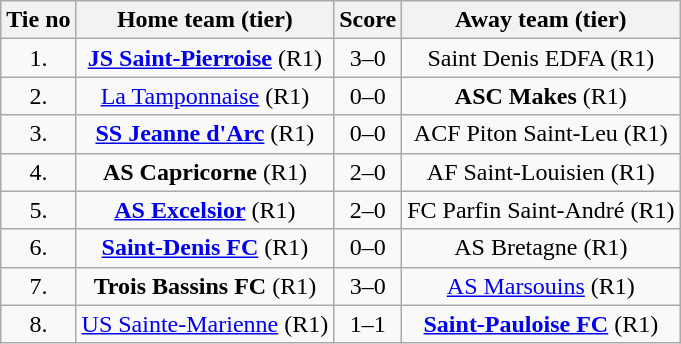<table class="wikitable" style="text-align: center">
<tr>
<th>Tie no</th>
<th>Home team (tier)</th>
<th>Score</th>
<th>Away team (tier)</th>
</tr>
<tr>
<td>1.</td>
<td> <strong><a href='#'>JS Saint-Pierroise</a></strong> (R1)</td>
<td>3–0</td>
<td>Saint Denis EDFA (R1)</td>
</tr>
<tr>
<td>2.</td>
<td> <a href='#'>La Tamponnaise</a> (R1)</td>
<td>0–0 </td>
<td><strong>ASC Makes</strong> (R1) </td>
</tr>
<tr>
<td>3.</td>
<td> <strong><a href='#'>SS Jeanne d'Arc</a></strong> (R1)</td>
<td>0–0 </td>
<td>ACF Piton Saint-Leu (R1) </td>
</tr>
<tr>
<td>4.</td>
<td> <strong>AS Capricorne</strong> (R1)</td>
<td>2–0</td>
<td>AF Saint-Louisien (R1) </td>
</tr>
<tr>
<td>5.</td>
<td> <strong><a href='#'>AS Excelsior</a></strong> (R1)</td>
<td>2–0</td>
<td>FC Parfin Saint-André (R1) </td>
</tr>
<tr>
<td>6.</td>
<td> <strong><a href='#'>Saint-Denis FC</a></strong> (R1)</td>
<td>0–0 </td>
<td>AS Bretagne (R1) </td>
</tr>
<tr>
<td>7.</td>
<td> <strong>Trois Bassins FC</strong> (R1)</td>
<td>3–0</td>
<td><a href='#'>AS Marsouins</a> (R1) </td>
</tr>
<tr>
<td>8.</td>
<td> <a href='#'>US Sainte-Marienne</a> (R1)</td>
<td>1–1 </td>
<td><strong><a href='#'>Saint-Pauloise FC</a></strong> (R1) </td>
</tr>
</table>
